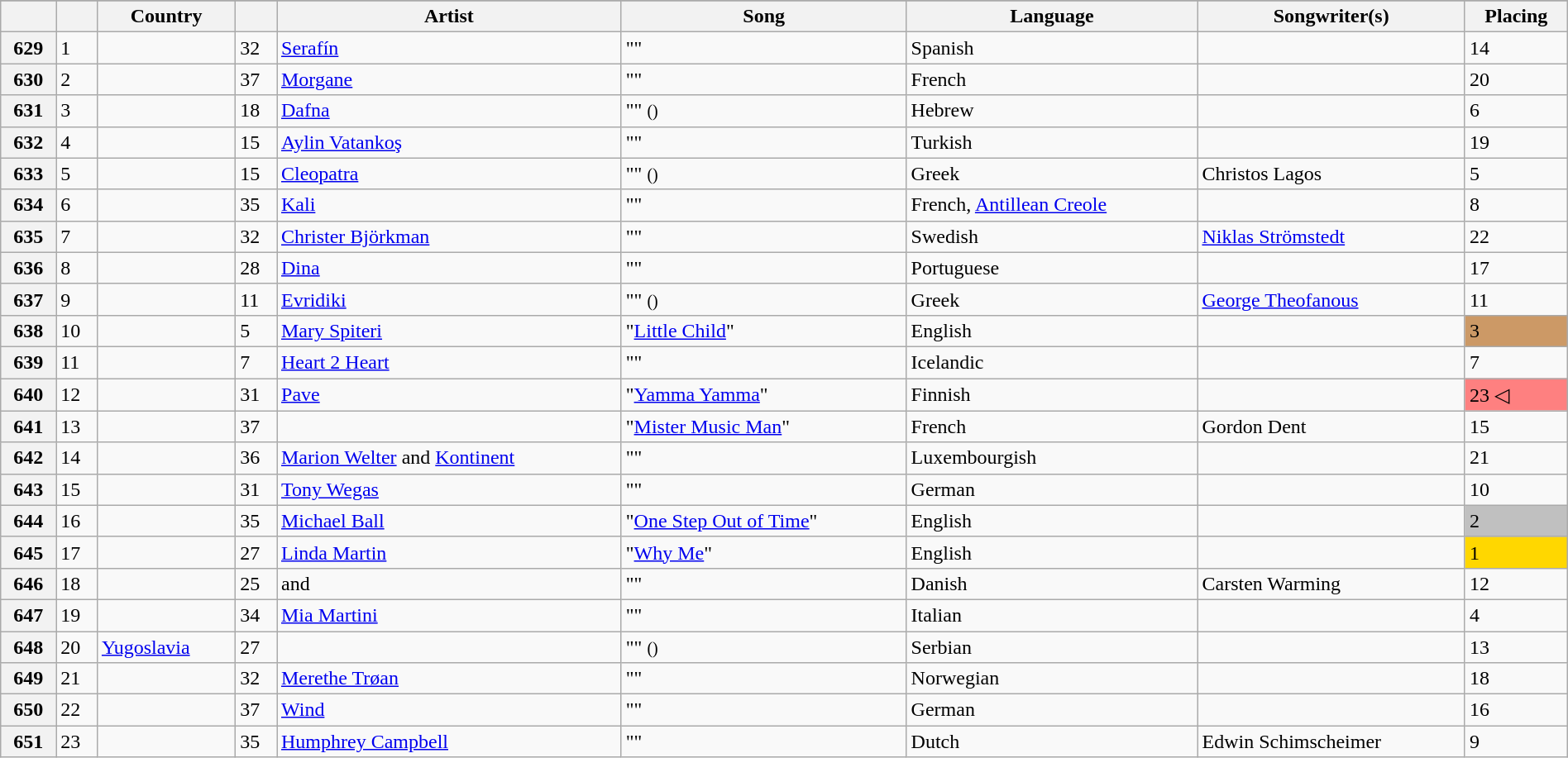<table class="wikitable plainrowheaders" style="width:100%">
<tr>
</tr>
<tr>
<th scope="col"></th>
<th scope="col"></th>
<th scope="col">Country</th>
<th scope="col"></th>
<th scope="col">Artist</th>
<th scope="col">Song</th>
<th scope="col">Language</th>
<th scope="col">Songwriter(s)</th>
<th scope="col">Placing</th>
</tr>
<tr>
<th scope="row">629</th>
<td>1</td>
<td></td>
<td>32</td>
<td><a href='#'>Serafín</a></td>
<td>""</td>
<td>Spanish</td>
<td></td>
<td>14</td>
</tr>
<tr>
<th scope="row">630</th>
<td>2</td>
<td></td>
<td>37</td>
<td><a href='#'>Morgane</a></td>
<td>""</td>
<td>French</td>
<td></td>
<td>20</td>
</tr>
<tr>
<th scope="row">631</th>
<td>3</td>
<td></td>
<td>18</td>
<td><a href='#'>Dafna</a></td>
<td>"" <small>()</small></td>
<td>Hebrew</td>
<td></td>
<td>6</td>
</tr>
<tr>
<th scope="row">632</th>
<td>4</td>
<td></td>
<td>15</td>
<td><a href='#'>Aylin Vatankoş</a></td>
<td>""</td>
<td>Turkish</td>
<td></td>
<td>19</td>
</tr>
<tr>
<th scope="row">633</th>
<td>5</td>
<td></td>
<td>15</td>
<td><a href='#'>Cleopatra</a></td>
<td>"" <small>()</small></td>
<td>Greek</td>
<td>Christos Lagos</td>
<td>5</td>
</tr>
<tr>
<th scope="row">634</th>
<td>6</td>
<td></td>
<td>35</td>
<td><a href='#'>Kali</a></td>
<td>""</td>
<td>French, <a href='#'>Antillean Creole</a></td>
<td></td>
<td>8</td>
</tr>
<tr>
<th scope="row">635</th>
<td>7</td>
<td></td>
<td>32</td>
<td><a href='#'>Christer Björkman</a></td>
<td>""</td>
<td>Swedish</td>
<td><a href='#'>Niklas Strömstedt</a></td>
<td>22</td>
</tr>
<tr>
<th scope="row">636</th>
<td>8</td>
<td></td>
<td>28</td>
<td><a href='#'>Dina</a></td>
<td>""</td>
<td>Portuguese</td>
<td></td>
<td>17</td>
</tr>
<tr>
<th scope="row">637</th>
<td>9</td>
<td></td>
<td>11</td>
<td><a href='#'>Evridiki</a></td>
<td>"" <small>()</small></td>
<td>Greek</td>
<td><a href='#'>George Theofanous</a></td>
<td>11</td>
</tr>
<tr>
<th scope="row">638</th>
<td>10</td>
<td></td>
<td>5</td>
<td><a href='#'>Mary Spiteri</a></td>
<td>"<a href='#'>Little Child</a>"</td>
<td>English</td>
<td></td>
<td bgcolor="#C96">3</td>
</tr>
<tr>
<th scope="row">639</th>
<td>11</td>
<td></td>
<td>7</td>
<td><a href='#'>Heart 2 Heart</a></td>
<td>""</td>
<td>Icelandic</td>
<td></td>
<td>7</td>
</tr>
<tr>
<th scope="row">640</th>
<td>12</td>
<td></td>
<td>31</td>
<td><a href='#'>Pave</a></td>
<td>"<a href='#'>Yamma Yamma</a>"</td>
<td>Finnish</td>
<td></td>
<td bgcolor="#FE8080">23 ◁</td>
</tr>
<tr>
<th scope="row">641</th>
<td>13</td>
<td></td>
<td>37</td>
<td></td>
<td>"<a href='#'>Mister Music Man</a>"</td>
<td>French</td>
<td>Gordon Dent</td>
<td>15</td>
</tr>
<tr>
<th scope="row">642</th>
<td>14</td>
<td></td>
<td>36</td>
<td><a href='#'>Marion Welter</a> and <a href='#'>Kontinent</a></td>
<td>""</td>
<td>Luxembourgish</td>
<td></td>
<td>21</td>
</tr>
<tr>
<th scope="row">643</th>
<td>15</td>
<td></td>
<td>31</td>
<td><a href='#'>Tony Wegas</a></td>
<td>""</td>
<td>German</td>
<td></td>
<td>10</td>
</tr>
<tr>
<th scope="row">644</th>
<td>16</td>
<td></td>
<td>35</td>
<td><a href='#'>Michael Ball</a></td>
<td>"<a href='#'>One Step Out of Time</a>"</td>
<td>English</td>
<td></td>
<td bgcolor="silver">2</td>
</tr>
<tr>
<th scope="row">645</th>
<td>17</td>
<td></td>
<td>27</td>
<td><a href='#'>Linda Martin</a></td>
<td>"<a href='#'>Why Me</a>"</td>
<td>English</td>
<td></td>
<td bgcolor="gold">1</td>
</tr>
<tr>
<th scope="row">646</th>
<td>18</td>
<td></td>
<td>25</td>
<td> and </td>
<td>""</td>
<td>Danish</td>
<td>Carsten Warming</td>
<td>12</td>
</tr>
<tr>
<th scope="row">647</th>
<td>19</td>
<td></td>
<td>34</td>
<td><a href='#'>Mia Martini</a></td>
<td>""</td>
<td>Italian</td>
<td></td>
<td>4</td>
</tr>
<tr>
<th scope="row">648</th>
<td>20</td>
<td> <a href='#'>Yugoslavia</a></td>
<td>27</td>
<td></td>
<td>"" <small>()</small></td>
<td>Serbian</td>
<td></td>
<td>13</td>
</tr>
<tr>
<th scope="row">649</th>
<td>21</td>
<td></td>
<td>32</td>
<td><a href='#'>Merethe Trøan</a></td>
<td>""</td>
<td>Norwegian</td>
<td></td>
<td>18</td>
</tr>
<tr>
<th scope="row">650</th>
<td>22</td>
<td></td>
<td>37</td>
<td><a href='#'>Wind</a></td>
<td>""</td>
<td>German</td>
<td></td>
<td>16</td>
</tr>
<tr>
<th scope="row">651</th>
<td>23</td>
<td></td>
<td>35</td>
<td><a href='#'>Humphrey Campbell</a></td>
<td>""</td>
<td>Dutch</td>
<td>Edwin Schimscheimer</td>
<td>9</td>
</tr>
</table>
